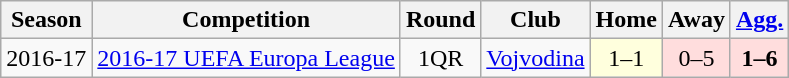<table class="wikitable" style="text-align:center">
<tr>
<th>Season</th>
<th>Competition</th>
<th>Round</th>
<th>Club</th>
<th>Home</th>
<th>Away</th>
<th><a href='#'>Agg.</a></th>
</tr>
<tr>
<td>2016-17</td>
<td><a href='#'>2016-17 UEFA Europa League</a></td>
<td>1QR</td>
<td> <a href='#'>Vojvodina</a></td>
<td bgcolor="#ffd">1–1</td>
<td bgcolor="#fdd">0–5</td>
<td bgcolor="#fdd"><strong>1–6</strong></td>
</tr>
</table>
